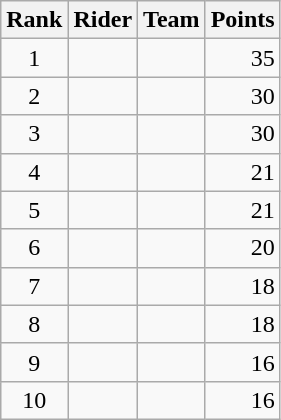<table class="wikitable">
<tr>
<th scope="col">Rank</th>
<th scope="col">Rider</th>
<th scope="col">Team</th>
<th scope="col">Points</th>
</tr>
<tr>
<td style="text-align:center;">1</td>
<td>    </td>
<td></td>
<td style="text-align:right;">35</td>
</tr>
<tr>
<td style="text-align:center;">2</td>
<td></td>
<td></td>
<td style="text-align:right;">30</td>
</tr>
<tr>
<td style="text-align:center;">3</td>
<td></td>
<td></td>
<td style="text-align:right;">30</td>
</tr>
<tr>
<td style="text-align:center;">4</td>
<td></td>
<td></td>
<td style="text-align:right;">21</td>
</tr>
<tr>
<td style="text-align:center;">5</td>
<td></td>
<td></td>
<td style="text-align:right;">21</td>
</tr>
<tr>
<td style="text-align:center;">6</td>
<td></td>
<td></td>
<td style="text-align:right;">20</td>
</tr>
<tr>
<td style="text-align:center;">7</td>
<td></td>
<td></td>
<td style="text-align:right;">18</td>
</tr>
<tr>
<td style="text-align:center;">8</td>
<td> </td>
<td></td>
<td style="text-align:right;">18</td>
</tr>
<tr>
<td style="text-align:center;">9</td>
<td></td>
<td></td>
<td style="text-align:right;">16</td>
</tr>
<tr>
<td style="text-align:center;">10</td>
<td></td>
<td></td>
<td style="text-align:right;">16</td>
</tr>
</table>
